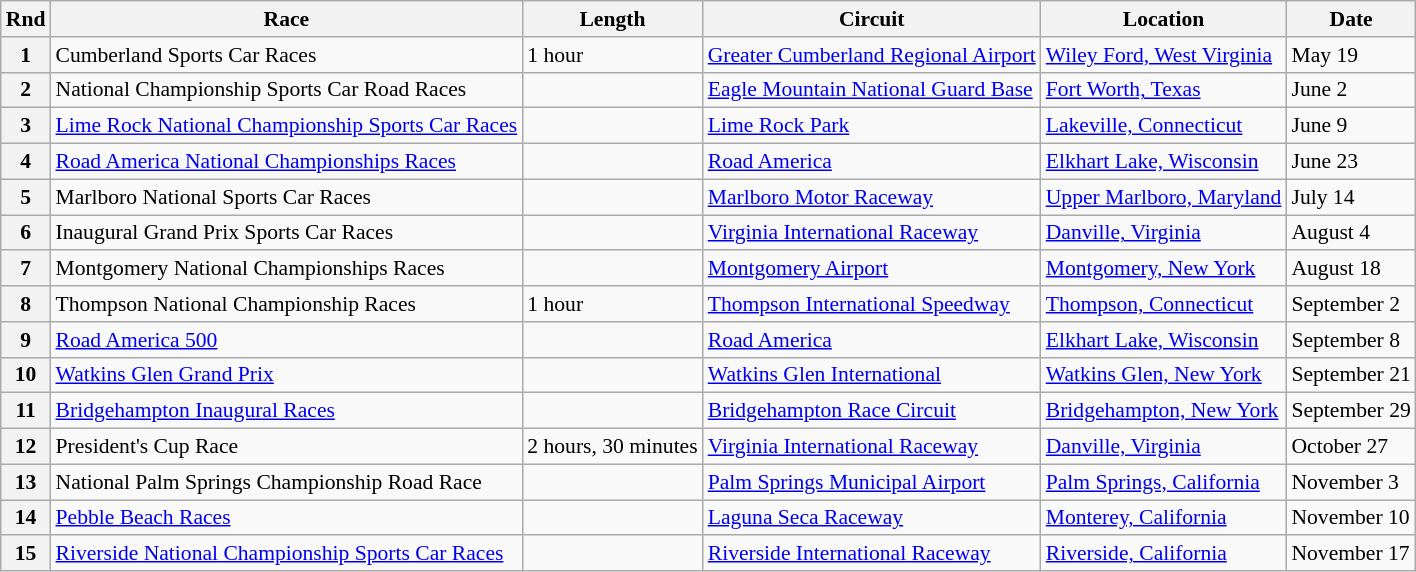<table class="wikitable" style="font-size: 90%;">
<tr>
<th>Rnd</th>
<th>Race</th>
<th>Length</th>
<th>Circuit</th>
<th>Location</th>
<th>Date</th>
</tr>
<tr>
<th>1</th>
<td>Cumberland Sports Car Races</td>
<td>1 hour</td>
<td><a href='#'>Greater Cumberland Regional Airport</a></td>
<td><a href='#'>Wiley Ford, West Virginia</a></td>
<td>May 19</td>
</tr>
<tr>
<th>2</th>
<td>National Championship Sports Car Road Races</td>
<td></td>
<td><a href='#'>Eagle Mountain National Guard Base</a></td>
<td><a href='#'>Fort Worth, Texas</a></td>
<td>June 2</td>
</tr>
<tr>
<th>3</th>
<td><a href='#'>Lime Rock National Championship Sports Car Races</a></td>
<td></td>
<td><a href='#'>Lime Rock Park</a></td>
<td><a href='#'>Lakeville, Connecticut</a></td>
<td>June 9</td>
</tr>
<tr>
<th>4</th>
<td><a href='#'>Road America National Championships Races</a></td>
<td></td>
<td><a href='#'>Road America</a></td>
<td><a href='#'>Elkhart Lake, Wisconsin</a></td>
<td>June 23</td>
</tr>
<tr>
<th>5</th>
<td>Marlboro National Sports Car Races</td>
<td></td>
<td><a href='#'>Marlboro Motor Raceway</a></td>
<td><a href='#'>Upper Marlboro, Maryland</a></td>
<td>July 14</td>
</tr>
<tr>
<th>6</th>
<td>Inaugural Grand Prix Sports Car Races</td>
<td></td>
<td><a href='#'>Virginia International Raceway</a></td>
<td><a href='#'>Danville, Virginia</a></td>
<td>August 4</td>
</tr>
<tr>
<th>7</th>
<td>Montgomery National Championships Races</td>
<td></td>
<td><a href='#'>Montgomery Airport</a></td>
<td><a href='#'>Montgomery, New York</a></td>
<td>August 18</td>
</tr>
<tr>
<th>8</th>
<td>Thompson National Championship Races</td>
<td>1 hour</td>
<td><a href='#'>Thompson International Speedway</a></td>
<td><a href='#'>Thompson, Connecticut</a></td>
<td>September 2</td>
</tr>
<tr>
<th>9</th>
<td><a href='#'>Road America 500</a></td>
<td></td>
<td><a href='#'>Road America</a></td>
<td><a href='#'>Elkhart Lake, Wisconsin</a></td>
<td>September 8</td>
</tr>
<tr>
<th>10</th>
<td><a href='#'>Watkins Glen Grand Prix</a></td>
<td></td>
<td><a href='#'>Watkins Glen International</a></td>
<td><a href='#'>Watkins Glen, New York</a></td>
<td>September 21</td>
</tr>
<tr>
<th>11</th>
<td><a href='#'>Bridgehampton Inaugural Races</a></td>
<td></td>
<td><a href='#'>Bridgehampton Race Circuit</a></td>
<td><a href='#'>Bridgehampton, New York</a></td>
<td>September 29</td>
</tr>
<tr>
<th>12</th>
<td>President's Cup Race</td>
<td>2 hours, 30 minutes</td>
<td><a href='#'>Virginia International Raceway</a></td>
<td><a href='#'>Danville, Virginia</a></td>
<td>October 27</td>
</tr>
<tr>
<th>13</th>
<td>National Palm Springs Championship Road Race</td>
<td></td>
<td><a href='#'>Palm Springs Municipal Airport</a></td>
<td><a href='#'>Palm Springs, California</a></td>
<td>November 3</td>
</tr>
<tr>
<th>14</th>
<td><a href='#'>Pebble Beach Races</a></td>
<td></td>
<td><a href='#'>Laguna Seca Raceway</a></td>
<td><a href='#'>Monterey, California</a></td>
<td>November 10</td>
</tr>
<tr>
<th>15</th>
<td><a href='#'>Riverside National Championship Sports Car Races</a></td>
<td></td>
<td><a href='#'>Riverside International Raceway</a></td>
<td><a href='#'>Riverside, California</a></td>
<td>November 17</td>
</tr>
</table>
